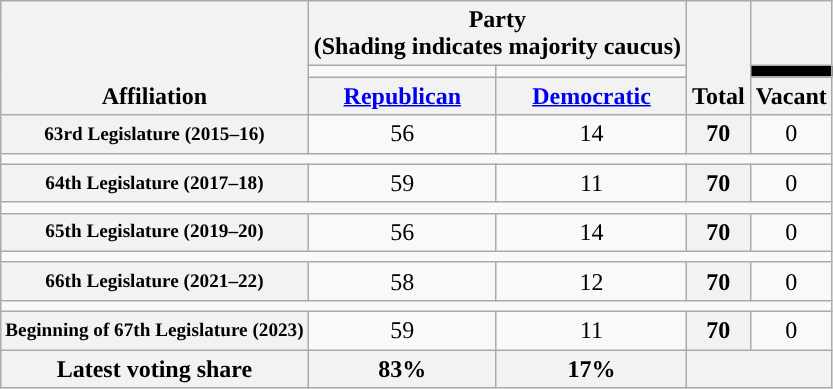<table class=wikitable style="text-align:center">
<tr style="vertical-align:bottom;">
<th rowspan=3>Affiliation</th>
<th colspan=2>Party <div>(Shading indicates majority caucus)</div></th>
<th rowspan=3>Total</th>
<th></th>
</tr>
<tr style="height:5px">
<td style="background-color:"></td>
<td style="background-color:"></td>
<td style="background: black"></td>
</tr>
<tr>
<th><a href='#'>Republican</a></th>
<th><a href='#'>Democratic</a></th>
<th>Vacant</th>
</tr>
<tr>
<th nowrap style="font-size:80%">63rd Legislature (2015–16)</th>
<td>56</td>
<td>14</td>
<th>70</th>
<td>0</td>
</tr>
<tr>
<td colspan=5></td>
</tr>
<tr>
<th nowrap style="font-size:80%">64th Legislature (2017–18)</th>
<td>59</td>
<td>11</td>
<th>70</th>
<td>0</td>
</tr>
<tr>
<td colspan=5></td>
</tr>
<tr>
<th nowrap style="font-size:80%">65th Legislature (2019–20)</th>
<td>56</td>
<td>14</td>
<th>70</th>
<td>0</td>
</tr>
<tr>
<td colspan=5></td>
</tr>
<tr>
<th nowrap style="font-size:80%">66th Legislature (2021–22)</th>
<td>58</td>
<td>12</td>
<th>70</th>
<td>0</td>
</tr>
<tr>
<td colspan=5></td>
</tr>
<tr>
<th nowrap style="font-size:80%">Beginning of 67th Legislature (2023)</th>
<td>59</td>
<td>11</td>
<th>70</th>
<td>0</td>
</tr>
<tr>
<th>Latest voting share</th>
<th>83% </th>
<th>17%</th>
<th colspan=2></th>
</tr>
</table>
